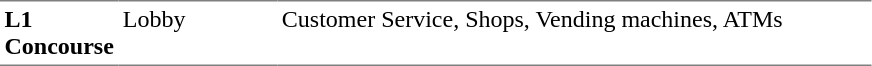<table table border=0 cellspacing=0 cellpadding=3>
<tr>
<td style="border-bottom:solid 1px gray; border-top:solid 1px gray;" valign=top width=50><strong>L1<br>Concourse</strong></td>
<td style="border-bottom:solid 1px gray; border-top:solid 1px gray;" valign=top width=100>Lobby</td>
<td style="border-bottom:solid 1px gray; border-top:solid 1px gray;" valign=top width=390>Customer Service, Shops, Vending machines, ATMs</td>
</tr>
</table>
